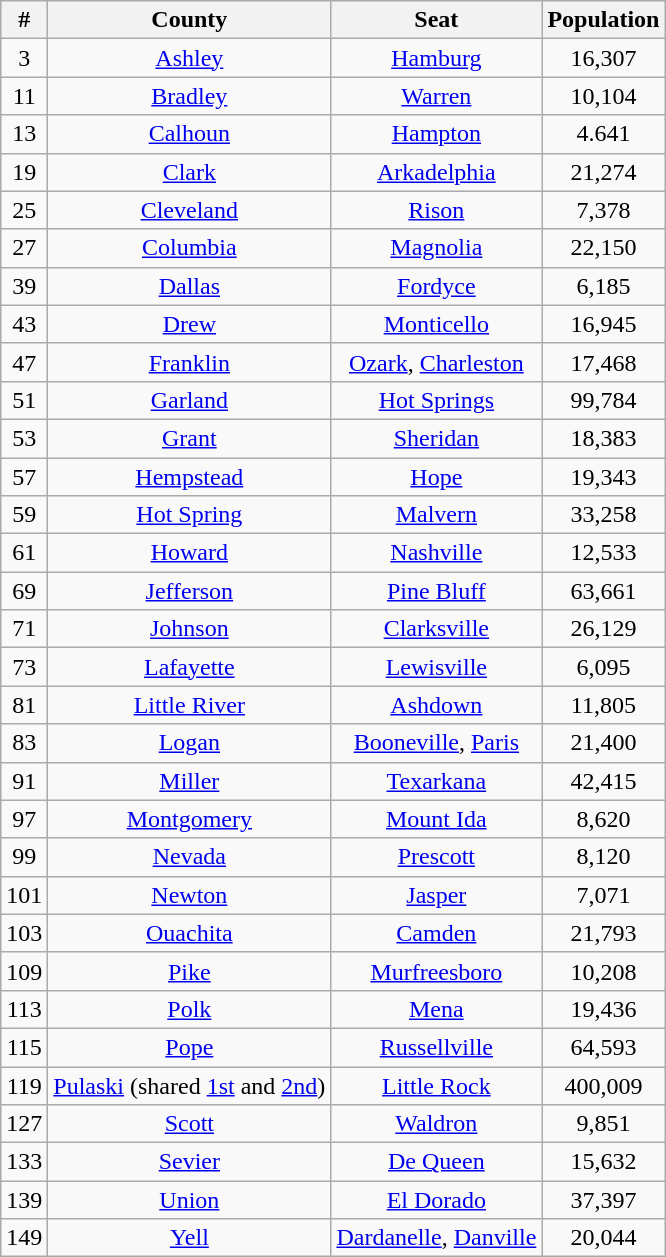<table class="wikitable sortable" style="text-align:center;">
<tr>
<th>#</th>
<th>County</th>
<th>Seat</th>
<th>Population</th>
</tr>
<tr>
<td>3</td>
<td><a href='#'>Ashley</a></td>
<td><a href='#'>Hamburg</a></td>
<td>16,307</td>
</tr>
<tr>
<td>11</td>
<td><a href='#'>Bradley</a></td>
<td><a href='#'>Warren</a></td>
<td>10,104</td>
</tr>
<tr>
<td>13</td>
<td><a href='#'>Calhoun</a></td>
<td><a href='#'>Hampton</a></td>
<td>4.641</td>
</tr>
<tr>
<td>19</td>
<td><a href='#'>Clark</a></td>
<td><a href='#'>Arkadelphia</a></td>
<td>21,274</td>
</tr>
<tr>
<td>25</td>
<td><a href='#'>Cleveland</a></td>
<td><a href='#'>Rison</a></td>
<td>7,378</td>
</tr>
<tr>
<td>27</td>
<td><a href='#'>Columbia</a></td>
<td><a href='#'>Magnolia</a></td>
<td>22,150</td>
</tr>
<tr>
<td>39</td>
<td><a href='#'>Dallas</a></td>
<td><a href='#'>Fordyce</a></td>
<td>6,185</td>
</tr>
<tr>
<td>43</td>
<td><a href='#'>Drew</a></td>
<td><a href='#'>Monticello</a></td>
<td>16,945</td>
</tr>
<tr>
<td>47</td>
<td><a href='#'>Franklin</a></td>
<td><a href='#'>Ozark</a>, <a href='#'>Charleston</a></td>
<td>17,468</td>
</tr>
<tr>
<td>51</td>
<td><a href='#'>Garland</a></td>
<td><a href='#'>Hot Springs</a></td>
<td>99,784</td>
</tr>
<tr>
<td>53</td>
<td><a href='#'>Grant</a></td>
<td><a href='#'>Sheridan</a></td>
<td>18,383</td>
</tr>
<tr>
<td>57</td>
<td><a href='#'>Hempstead</a></td>
<td><a href='#'>Hope</a></td>
<td>19,343</td>
</tr>
<tr>
<td>59</td>
<td><a href='#'>Hot Spring</a></td>
<td><a href='#'>Malvern</a></td>
<td>33,258</td>
</tr>
<tr>
<td>61</td>
<td><a href='#'>Howard</a></td>
<td><a href='#'>Nashville</a></td>
<td>12,533</td>
</tr>
<tr>
<td>69</td>
<td><a href='#'>Jefferson</a></td>
<td><a href='#'>Pine Bluff</a></td>
<td>63,661</td>
</tr>
<tr>
<td>71</td>
<td><a href='#'>Johnson</a></td>
<td><a href='#'>Clarksville</a></td>
<td>26,129</td>
</tr>
<tr>
<td>73</td>
<td><a href='#'>Lafayette</a></td>
<td><a href='#'>Lewisville</a></td>
<td>6,095</td>
</tr>
<tr>
<td>81</td>
<td><a href='#'>Little River</a></td>
<td><a href='#'>Ashdown</a></td>
<td>11,805</td>
</tr>
<tr>
<td>83</td>
<td><a href='#'>Logan</a></td>
<td><a href='#'>Booneville</a>, <a href='#'>Paris</a></td>
<td>21,400</td>
</tr>
<tr>
<td>91</td>
<td><a href='#'>Miller</a></td>
<td><a href='#'>Texarkana</a></td>
<td>42,415</td>
</tr>
<tr>
<td>97</td>
<td><a href='#'>Montgomery</a></td>
<td><a href='#'>Mount Ida</a></td>
<td>8,620</td>
</tr>
<tr>
<td>99</td>
<td><a href='#'>Nevada</a></td>
<td><a href='#'>Prescott</a></td>
<td>8,120</td>
</tr>
<tr>
<td>101</td>
<td><a href='#'>Newton</a></td>
<td><a href='#'>Jasper</a></td>
<td>7,071</td>
</tr>
<tr>
<td>103</td>
<td><a href='#'>Ouachita</a></td>
<td><a href='#'>Camden</a></td>
<td>21,793</td>
</tr>
<tr>
<td>109</td>
<td><a href='#'>Pike</a></td>
<td><a href='#'>Murfreesboro</a></td>
<td>10,208</td>
</tr>
<tr>
<td>113</td>
<td><a href='#'>Polk</a></td>
<td><a href='#'>Mena</a></td>
<td>19,436</td>
</tr>
<tr>
<td>115</td>
<td><a href='#'>Pope</a></td>
<td><a href='#'>Russellville</a></td>
<td>64,593</td>
</tr>
<tr>
<td>119</td>
<td><a href='#'>Pulaski</a> (shared <a href='#'>1st</a> and <a href='#'>2nd</a>)</td>
<td><a href='#'>Little Rock</a></td>
<td>400,009</td>
</tr>
<tr>
<td>127</td>
<td><a href='#'>Scott</a></td>
<td><a href='#'>Waldron</a></td>
<td>9,851</td>
</tr>
<tr>
<td>133</td>
<td><a href='#'>Sevier</a></td>
<td><a href='#'>De Queen</a></td>
<td>15,632</td>
</tr>
<tr>
<td>139</td>
<td><a href='#'>Union</a></td>
<td><a href='#'>El Dorado</a></td>
<td>37,397</td>
</tr>
<tr>
<td>149</td>
<td><a href='#'>Yell</a></td>
<td><a href='#'>Dardanelle</a>, <a href='#'>Danville</a></td>
<td>20,044</td>
</tr>
</table>
